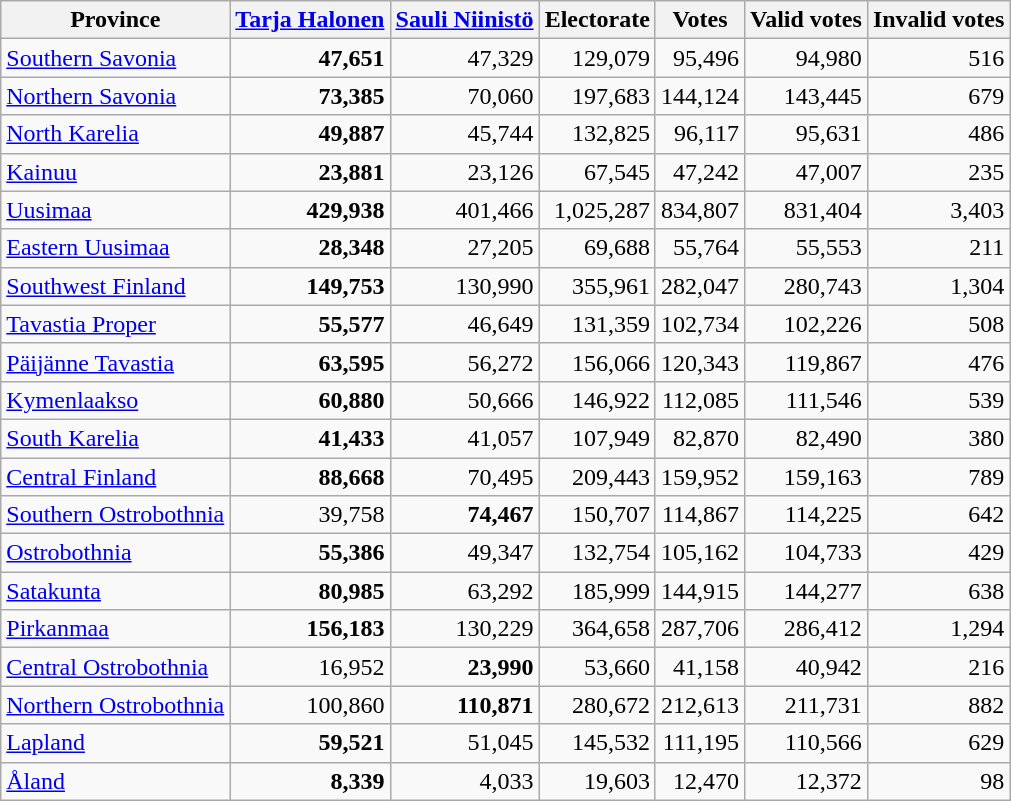<table class="wikitable sortable"  style=text-align:right>
<tr>
<th>Province</th>
<th><a href='#'>Tarja Halonen</a></th>
<th align=left><a href='#'>Sauli Niinistö</a></th>
<th>Electorate</th>
<th>Votes</th>
<th>Valid votes</th>
<th>Invalid votes</th>
</tr>
<tr>
<td align=left><a href='#'>Southern Savonia</a></td>
<td><strong>47,651</strong></td>
<td>47,329</td>
<td>129,079</td>
<td>95,496</td>
<td>94,980</td>
<td>516</td>
</tr>
<tr>
<td align=left><a href='#'>Northern Savonia</a></td>
<td><strong>73,385</strong></td>
<td>70,060</td>
<td>197,683</td>
<td>144,124</td>
<td>143,445</td>
<td>679</td>
</tr>
<tr>
<td align=left><a href='#'>North Karelia</a></td>
<td><strong>49,887</strong></td>
<td>45,744</td>
<td>132,825</td>
<td>96,117</td>
<td>95,631</td>
<td>486</td>
</tr>
<tr>
<td align=left><a href='#'>Kainuu</a></td>
<td><strong>23,881</strong></td>
<td>23,126</td>
<td>67,545</td>
<td>47,242</td>
<td>47,007</td>
<td>235</td>
</tr>
<tr>
<td align=left><a href='#'>Uusimaa</a></td>
<td><strong>429,938</strong></td>
<td>401,466</td>
<td>1,025,287</td>
<td>834,807</td>
<td>831,404</td>
<td>3,403</td>
</tr>
<tr>
<td align=left><a href='#'>Eastern Uusimaa</a></td>
<td><strong>28,348</strong></td>
<td>27,205</td>
<td>69,688</td>
<td>55,764</td>
<td>55,553</td>
<td>211</td>
</tr>
<tr>
<td align=left><a href='#'>Southwest Finland</a></td>
<td><strong>149,753</strong></td>
<td>130,990</td>
<td>355,961</td>
<td>282,047</td>
<td>280,743</td>
<td>1,304</td>
</tr>
<tr>
<td align=left><a href='#'>Tavastia Proper</a></td>
<td><strong>55,577</strong></td>
<td>46,649</td>
<td>131,359</td>
<td>102,734</td>
<td>102,226</td>
<td>508</td>
</tr>
<tr>
<td align=left><a href='#'>Päijänne Tavastia</a></td>
<td><strong>63,595</strong></td>
<td>56,272</td>
<td>156,066</td>
<td>120,343</td>
<td>119,867</td>
<td>476</td>
</tr>
<tr>
<td align=left><a href='#'>Kymenlaakso</a></td>
<td><strong>60,880</strong></td>
<td>50,666</td>
<td>146,922</td>
<td>112,085</td>
<td>111,546</td>
<td>539</td>
</tr>
<tr>
<td align=left><a href='#'>South Karelia</a></td>
<td><strong>41,433</strong></td>
<td>41,057</td>
<td>107,949</td>
<td>82,870</td>
<td>82,490</td>
<td>380</td>
</tr>
<tr>
<td align=left><a href='#'>Central Finland</a></td>
<td><strong>88,668</strong></td>
<td>70,495</td>
<td>209,443</td>
<td>159,952</td>
<td>159,163</td>
<td>789</td>
</tr>
<tr>
<td align=left><a href='#'>Southern Ostrobothnia</a></td>
<td>39,758</td>
<td><strong>74,467</strong></td>
<td>150,707</td>
<td>114,867</td>
<td>114,225</td>
<td>642</td>
</tr>
<tr>
<td align=left><a href='#'>Ostrobothnia</a></td>
<td><strong>55,386</strong></td>
<td>49,347</td>
<td>132,754</td>
<td>105,162</td>
<td>104,733</td>
<td>429</td>
</tr>
<tr>
<td align=left><a href='#'>Satakunta</a></td>
<td><strong>80,985</strong></td>
<td>63,292</td>
<td>185,999</td>
<td>144,915</td>
<td>144,277</td>
<td>638</td>
</tr>
<tr>
<td align=left><a href='#'>Pirkanmaa</a></td>
<td><strong>156,183</strong></td>
<td>130,229</td>
<td>364,658</td>
<td>287,706</td>
<td>286,412</td>
<td>1,294</td>
</tr>
<tr>
<td align=left><a href='#'>Central Ostrobothnia</a></td>
<td>16,952</td>
<td><strong>23,990</strong></td>
<td>53,660</td>
<td>41,158</td>
<td>40,942</td>
<td>216</td>
</tr>
<tr>
<td align=left><a href='#'>Northern Ostrobothnia</a></td>
<td>100,860</td>
<td><strong>110,871</strong></td>
<td>280,672</td>
<td>212,613</td>
<td>211,731</td>
<td>882</td>
</tr>
<tr>
<td align=left><a href='#'>Lapland</a></td>
<td><strong>59,521</strong></td>
<td>51,045</td>
<td>145,532</td>
<td>111,195</td>
<td>110,566</td>
<td>629</td>
</tr>
<tr>
<td align=left><a href='#'>Åland</a></td>
<td><strong>8,339</strong></td>
<td>4,033</td>
<td>19,603</td>
<td>12,470</td>
<td>12,372</td>
<td>98</td>
</tr>
</table>
